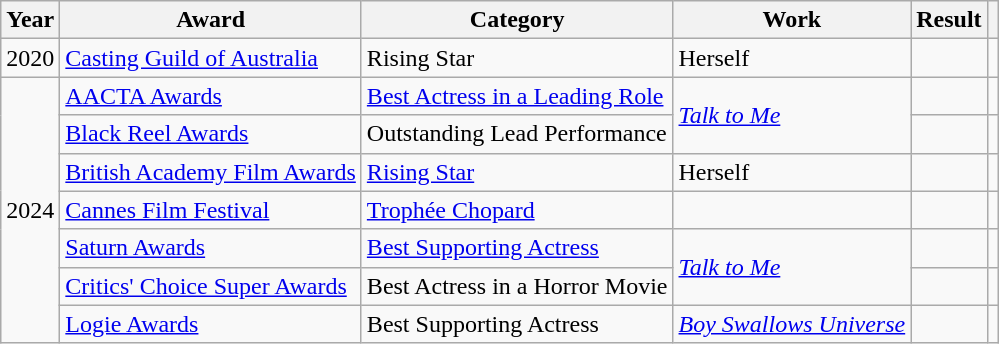<table class="wikitable plainrowheaders">
<tr>
<th>Year</th>
<th>Award</th>
<th>Category</th>
<th>Work</th>
<th>Result</th>
<th></th>
</tr>
<tr>
<td>2020</td>
<td><a href='#'>Casting Guild of Australia</a></td>
<td>Rising Star</td>
<td>Herself</td>
<td></td>
<td align="center"></td>
</tr>
<tr>
<td rowspan="7">2024</td>
<td><a href='#'>AACTA Awards</a></td>
<td><a href='#'>Best Actress in a Leading Role</a></td>
<td rowspan="2"><em><a href='#'>Talk to Me</a></em></td>
<td></td>
<td align="center"></td>
</tr>
<tr>
<td><a href='#'>Black Reel Awards</a></td>
<td>Outstanding Lead Performance</td>
<td></td>
<td align="center"></td>
</tr>
<tr>
<td><a href='#'>British Academy Film Awards</a></td>
<td><a href='#'>Rising Star</a></td>
<td>Herself</td>
<td></td>
<td align="center"></td>
</tr>
<tr>
<td><a href='#'>Cannes Film Festival</a></td>
<td><a href='#'>Trophée Chopard</a></td>
<td></td>
<td></td>
<td align="center"></td>
</tr>
<tr>
<td><a href='#'>Saturn Awards</a></td>
<td><a href='#'>Best Supporting Actress</a></td>
<td rowspan="2"><em><a href='#'>Talk to Me</a></em></td>
<td></td>
<td align="center"></td>
</tr>
<tr>
<td><a href='#'>Critics' Choice Super Awards</a></td>
<td>Best Actress in a Horror Movie</td>
<td></td>
<td></td>
</tr>
<tr>
<td><a href='#'>Logie Awards</a></td>
<td>Best Supporting Actress</td>
<td><em><a href='#'>Boy Swallows Universe</a></em></td>
<td></td>
<td></td>
</tr>
</table>
